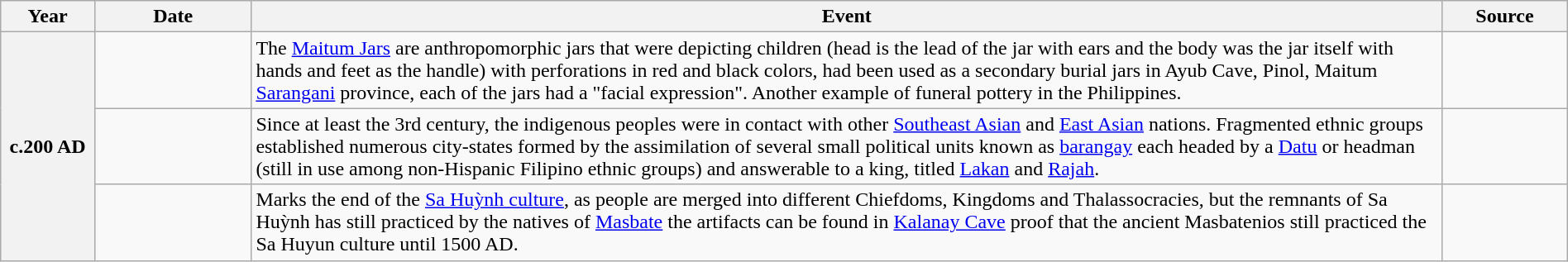<table class="wikitable toptextcells" style="width:100%;">
<tr>
<th scope="col" style="width:6%;">Year</th>
<th scope="col" style="width:10%;">Date</th>
<th scope="col">Event</th>
<th scope="col" style="width:8%;">Source</th>
</tr>
<tr>
<th scope="row" rowspan="3">c.200 AD</th>
<td></td>
<td>The <a href='#'>Maitum Jars</a> are anthropomorphic jars that were depicting children (head is the lead of the jar with ears and the body was the jar itself with hands and feet as the handle) with perforations in red and black colors, had been used as a secondary burial jars in Ayub Cave, Pinol, Maitum <a href='#'>Sarangani</a> province, each of the jars had a "facial expression". Another example of funeral pottery in the Philippines.</td>
<td></td>
</tr>
<tr>
<td></td>
<td>Since at least the 3rd century, the indigenous peoples were in contact with other <a href='#'>Southeast Asian</a> and <a href='#'>East Asian</a> nations. Fragmented ethnic groups established numerous city-states formed by the assimilation of several small political units known as <a href='#'>barangay</a> each headed by a <a href='#'>Datu</a> or headman (still in use among non-Hispanic Filipino ethnic groups) and answerable to a king, titled <a href='#'>Lakan</a> and <a href='#'>Rajah</a>.</td>
<td></td>
</tr>
<tr>
<td></td>
<td>Marks the end of the <a href='#'>Sa Huỳnh culture</a>, as people are merged into different Chiefdoms, Kingdoms and Thalassocracies, but the remnants of Sa Huỳnh has still practiced by the natives of <a href='#'>Masbate</a> the artifacts can be found in <a href='#'>Kalanay Cave</a> proof that the ancient Masbatenios still practiced the Sa Huyun culture until 1500 AD.</td>
<td></td>
</tr>
</table>
